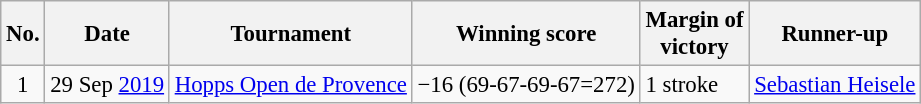<table class="wikitable" style="font-size:95%;">
<tr>
<th>No.</th>
<th>Date</th>
<th>Tournament</th>
<th>Winning score</th>
<th>Margin of<br>victory</th>
<th>Runner-up</th>
</tr>
<tr>
<td align=center>1</td>
<td align=right>29 Sep <a href='#'>2019</a></td>
<td><a href='#'>Hopps Open de Provence</a></td>
<td>−16 (69-67-69-67=272)</td>
<td>1 stroke</td>
<td> <a href='#'>Sebastian Heisele</a></td>
</tr>
</table>
